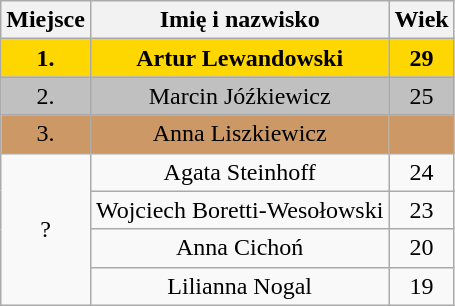<table class="wikitable" style="text-align:center">
<tr>
<th>Miejsce</th>
<th>Imię i nazwisko</th>
<th>Wiek</th>
</tr>
<tr bgcolor="gold">
<td><strong>1.</strong></td>
<td><strong>Artur Lewandowski</strong></td>
<td><strong>29</strong></td>
</tr>
<tr bgcolor="silver">
<td>2.</td>
<td>Marcin Jóźkiewicz</td>
<td>25</td>
</tr>
<tr bgcolor="#cc9966">
<td>3.</td>
<td>Anna Liszkiewicz</td>
<td></td>
</tr>
<tr>
<td rowspan="4">?</td>
<td>Agata Steinhoff</td>
<td>24</td>
</tr>
<tr>
<td>Wojciech Boretti-Wesołowski</td>
<td>23</td>
</tr>
<tr>
<td>Anna Cichoń</td>
<td>20</td>
</tr>
<tr>
<td>Lilianna Nogal</td>
<td>19</td>
</tr>
</table>
